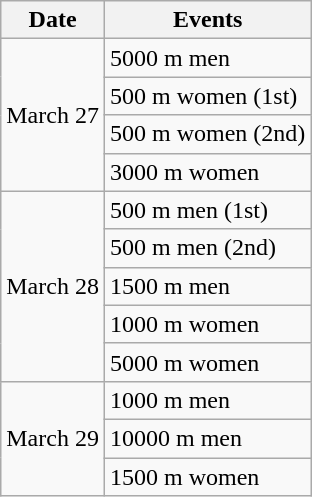<table class="wikitable" border="1">
<tr>
<th>Date</th>
<th>Events</th>
</tr>
<tr>
<td rowspan=4>March 27</td>
<td>5000 m men</td>
</tr>
<tr>
<td>500 m women (1st)</td>
</tr>
<tr>
<td>500 m women (2nd)</td>
</tr>
<tr>
<td>3000 m women</td>
</tr>
<tr>
<td rowspan=5>March 28</td>
<td>500 m men (1st)</td>
</tr>
<tr>
<td>500 m men (2nd)</td>
</tr>
<tr>
<td>1500 m men</td>
</tr>
<tr>
<td>1000 m women</td>
</tr>
<tr>
<td>5000 m women</td>
</tr>
<tr>
<td rowspan=3>March 29</td>
<td>1000 m men</td>
</tr>
<tr>
<td>10000 m men</td>
</tr>
<tr>
<td>1500 m women</td>
</tr>
</table>
